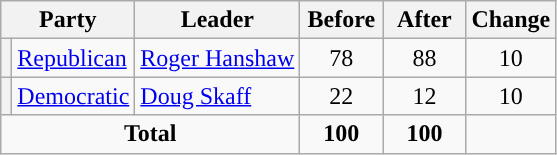<table class="wikitable" style="text-align:center;">
<tr>
<th colspan="2">Party</th>
<th>Leader</th>
<th style="width:3em">Before</th>
<th style="width:3em">After</th>
<th style="width:3em">Change</th>
</tr>
<tr>
<th style="background-color:"></th>
<td style="text-align:left;"><a href='#'>Republican</a></td>
<td style="text-align:left;"><a href='#'>Roger Hanshaw</a></td>
<td>78</td>
<td>88</td>
<td> 10</td>
</tr>
<tr>
<th style="background-color:"></th>
<td style="text-align:left;"><a href='#'>Democratic</a></td>
<td style="text-align:left;"><a href='#'>Doug Skaff</a></td>
<td>22</td>
<td>12</td>
<td> 10</td>
</tr>
<tr>
<td colspan="3"><strong>Total</strong></td>
<td><strong>100</strong></td>
<td><strong>100</strong></td>
<td></td>
</tr>
</table>
